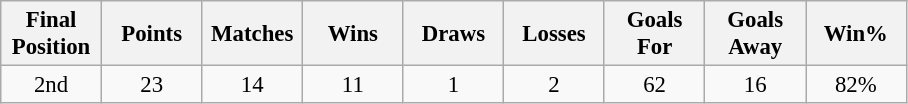<table class="wikitable" style="font-size: 95%; text-align: center;">
<tr>
<th width=60>Final Position</th>
<th width=60>Points</th>
<th width=60>Matches</th>
<th width=60>Wins</th>
<th width=60>Draws</th>
<th width=60>Losses</th>
<th width=60>Goals For</th>
<th width=60>Goals Away</th>
<th width=60>Win%</th>
</tr>
<tr>
<td>2nd</td>
<td>23</td>
<td>14</td>
<td>11</td>
<td>1</td>
<td>2</td>
<td>62</td>
<td>16</td>
<td>82%</td>
</tr>
</table>
